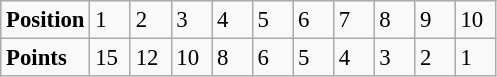<table class="wikitable" style="font-size: 95%;">
<tr>
<td><strong>Position</strong></td>
<td width=20>1</td>
<td width=20>2</td>
<td width=20>3</td>
<td width=20>4</td>
<td width=20>5</td>
<td width=20>6</td>
<td width=20>7</td>
<td width=20>8</td>
<td width=20>9</td>
<td width=20>10</td>
</tr>
<tr>
<td><strong>Points</strong></td>
<td>15</td>
<td>12</td>
<td>10</td>
<td>8</td>
<td>6</td>
<td>5</td>
<td>4</td>
<td>3</td>
<td>2</td>
<td>1</td>
</tr>
</table>
